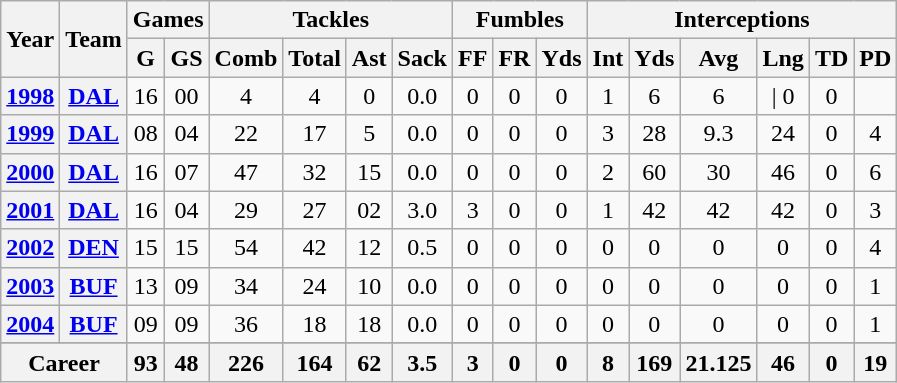<table class=wikitable style="text-align:center;">
<tr>
<th rowspan="2">Year</th>
<th rowspan="2">Team</th>
<th colspan="2">Games</th>
<th colspan="4">Tackles</th>
<th colspan="3">Fumbles</th>
<th colspan="6">Interceptions</th>
</tr>
<tr>
<th>G</th>
<th>GS</th>
<th>Comb</th>
<th>Total</th>
<th>Ast</th>
<th>Sack</th>
<th>FF</th>
<th>FR</th>
<th>Yds</th>
<th>Int</th>
<th>Yds</th>
<th>Avg</th>
<th>Lng</th>
<th>TD</th>
<th>PD</th>
</tr>
<tr>
<th><a href='#'>1998</a></th>
<th><a href='#'>DAL</a></th>
<td>16</td>
<td>00</td>
<td>4</td>
<td>4</td>
<td>0</td>
<td>0.0</td>
<td>0</td>
<td>0</td>
<td>0</td>
<td>1</td>
<td>6</td>
<td>6</td>
<td 6>| 0</td>
<td>0</td>
</tr>
<tr>
<th><a href='#'>1999</a></th>
<th><a href='#'>DAL</a></th>
<td>08</td>
<td>04</td>
<td>22</td>
<td>17</td>
<td>5</td>
<td>0.0</td>
<td>0</td>
<td>0</td>
<td>0</td>
<td>3</td>
<td>28</td>
<td>9.3</td>
<td>24</td>
<td>0</td>
<td>4</td>
</tr>
<tr>
<th><a href='#'>2000</a></th>
<th><a href='#'>DAL</a></th>
<td>16</td>
<td>07</td>
<td>47</td>
<td>32</td>
<td>15</td>
<td>0.0</td>
<td>0</td>
<td>0</td>
<td>0</td>
<td>2</td>
<td>60</td>
<td>30</td>
<td>46</td>
<td>0</td>
<td>6</td>
</tr>
<tr>
<th><a href='#'>2001</a></th>
<th><a href='#'>DAL</a></th>
<td>16</td>
<td>04</td>
<td>29</td>
<td>27</td>
<td>02</td>
<td>3.0</td>
<td>3</td>
<td>0</td>
<td>0</td>
<td>1</td>
<td>42</td>
<td>42</td>
<td>42</td>
<td>0</td>
<td>3</td>
</tr>
<tr>
<th><a href='#'>2002</a></th>
<th><a href='#'>DEN</a></th>
<td>15</td>
<td>15</td>
<td>54</td>
<td>42</td>
<td>12</td>
<td>0.5</td>
<td>0</td>
<td>0</td>
<td>0</td>
<td>0</td>
<td>0</td>
<td>0</td>
<td>0</td>
<td>0</td>
<td>4</td>
</tr>
<tr>
<th><a href='#'>2003</a></th>
<th><a href='#'>BUF</a></th>
<td>13</td>
<td>09</td>
<td>34</td>
<td>24</td>
<td>10</td>
<td>0.0</td>
<td>0</td>
<td>0</td>
<td>0</td>
<td>0</td>
<td>0</td>
<td>0</td>
<td>0</td>
<td>0</td>
<td>1</td>
</tr>
<tr>
<th><a href='#'>2004</a></th>
<th><a href='#'>BUF</a></th>
<td>09</td>
<td>09</td>
<td>36</td>
<td>18</td>
<td>18</td>
<td>0.0</td>
<td>0</td>
<td>0</td>
<td>0</td>
<td>0</td>
<td>0</td>
<td>0</td>
<td>0</td>
<td>0</td>
<td>1</td>
</tr>
<tr>
</tr>
<tr class="sortbottom">
<th colspan=2>Career</th>
<th>93</th>
<th>48</th>
<th>226</th>
<th>164</th>
<th>62</th>
<th>3.5</th>
<th>3</th>
<th>0</th>
<th>0</th>
<th>8</th>
<th>169</th>
<th>21.125</th>
<th>46</th>
<th>0</th>
<th>19</th>
</tr>
</table>
